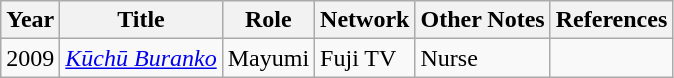<table class="wikitable">
<tr>
<th>Year</th>
<th>Title</th>
<th>Role</th>
<th>Network</th>
<th>Other Notes</th>
<th>References</th>
</tr>
<tr>
<td>2009</td>
<td><a href='#'><em>Kūchū Buranko</em></a></td>
<td>Mayumi</td>
<td>Fuji TV</td>
<td>Nurse</td>
<td></td>
</tr>
</table>
